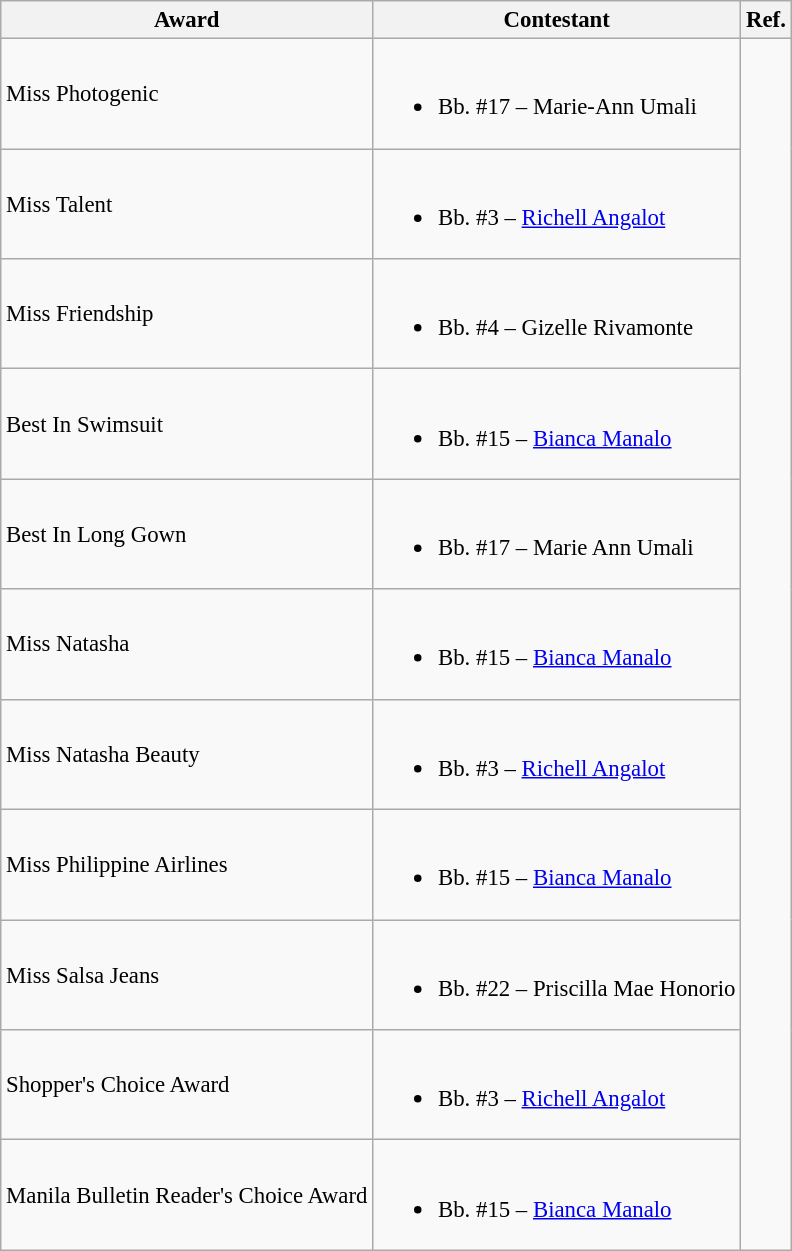<table class="wikitable sortable" style="font-size: 95%;">
<tr>
<th>Award</th>
<th>Contestant</th>
<th>Ref.</th>
</tr>
<tr>
<td>Miss Photogenic</td>
<td><br><ul><li>Bb. #17 – Marie-Ann Umali</li></ul></td>
<td rowspan="11"></td>
</tr>
<tr>
<td>Miss Talent</td>
<td><br><ul><li>Bb. #3 – <a href='#'>Richell Angalot</a></li></ul></td>
</tr>
<tr>
<td>Miss Friendship</td>
<td><br><ul><li>Bb. #4 – Gizelle Rivamonte</li></ul></td>
</tr>
<tr>
<td>Best In Swimsuit</td>
<td><br><ul><li>Bb. #15 – <a href='#'>Bianca Manalo</a></li></ul></td>
</tr>
<tr>
<td>Best In Long Gown</td>
<td><br><ul><li>Bb. #17 – Marie Ann Umali</li></ul></td>
</tr>
<tr>
<td>Miss Natasha</td>
<td><br><ul><li>Bb. #15 – <a href='#'>Bianca Manalo</a></li></ul></td>
</tr>
<tr>
<td>Miss Natasha Beauty</td>
<td><br><ul><li>Bb. #3 – <a href='#'>Richell Angalot</a></li></ul></td>
</tr>
<tr>
<td>Miss Philippine Airlines</td>
<td><br><ul><li>Bb. #15 – <a href='#'>Bianca Manalo</a></li></ul></td>
</tr>
<tr>
<td>Miss Salsa Jeans</td>
<td><br><ul><li>Bb. #22 – Priscilla Mae Honorio</li></ul></td>
</tr>
<tr>
<td>Shopper's Choice Award</td>
<td><br><ul><li>Bb. #3 – <a href='#'>Richell Angalot</a></li></ul></td>
</tr>
<tr>
<td>Manila Bulletin Reader's Choice Award</td>
<td><br><ul><li>Bb. #15 – <a href='#'>Bianca Manalo</a></li></ul></td>
</tr>
</table>
